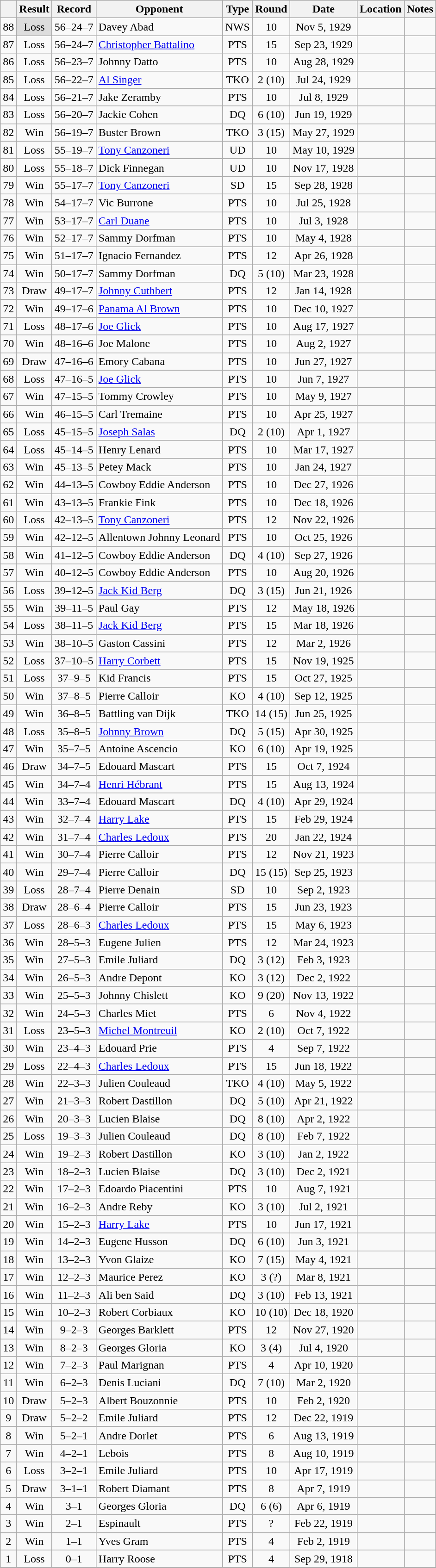<table class="wikitable mw-collapsible mw-collapsed" style="text-align:center">
<tr>
<th></th>
<th>Result</th>
<th>Record</th>
<th>Opponent</th>
<th>Type</th>
<th>Round</th>
<th>Date</th>
<th>Location</th>
<th>Notes</th>
</tr>
<tr>
<td>88</td>
<td style="background:#DDD">Loss</td>
<td>56–24–7 </td>
<td align=left>Davey Abad</td>
<td>NWS</td>
<td>10</td>
<td>Nov 5, 1929</td>
<td style="text-align:left;"></td>
<td></td>
</tr>
<tr>
<td>87</td>
<td>Loss</td>
<td>56–24–7</td>
<td align=left><a href='#'>Christopher Battalino</a></td>
<td>PTS</td>
<td>15</td>
<td>Sep 23, 1929</td>
<td style="text-align:left;"></td>
<td style="text-align:left;"></td>
</tr>
<tr>
<td>86</td>
<td>Loss</td>
<td>56–23–7</td>
<td align=left>Johnny Datto</td>
<td>PTS</td>
<td>10</td>
<td>Aug 28, 1929</td>
<td style="text-align:left;"></td>
<td></td>
</tr>
<tr>
<td>85</td>
<td>Loss</td>
<td>56–22–7</td>
<td align=left><a href='#'>Al Singer</a></td>
<td>TKO</td>
<td>2 (10)</td>
<td>Jul 24, 1929</td>
<td style="text-align:left;"></td>
<td></td>
</tr>
<tr>
<td>84</td>
<td>Loss</td>
<td>56–21–7</td>
<td align=left>Jake Zeramby</td>
<td>PTS</td>
<td>10</td>
<td>Jul 8, 1929</td>
<td style="text-align:left;"></td>
<td></td>
</tr>
<tr>
<td>83</td>
<td>Loss</td>
<td>56–20–7</td>
<td align=left>Jackie Cohen</td>
<td>DQ</td>
<td>6 (10)</td>
<td>Jun 19, 1929</td>
<td style="text-align:left;"></td>
<td style="text-align:left;"></td>
</tr>
<tr>
<td>82</td>
<td>Win</td>
<td>56–19–7</td>
<td align=left>Buster Brown</td>
<td>TKO</td>
<td>3 (15)</td>
<td>May 27, 1929</td>
<td style="text-align:left;"></td>
<td style="text-align:left;"></td>
</tr>
<tr>
<td>81</td>
<td>Loss</td>
<td>55–19–7</td>
<td align=left><a href='#'>Tony Canzoneri</a></td>
<td>UD</td>
<td>10</td>
<td>May 10, 1929</td>
<td style="text-align:left;"></td>
<td></td>
</tr>
<tr>
<td>80</td>
<td>Loss</td>
<td>55–18–7</td>
<td align=left>Dick Finnegan</td>
<td>UD</td>
<td>10</td>
<td>Nov 17, 1928</td>
<td style="text-align:left;"></td>
<td></td>
</tr>
<tr>
<td>79</td>
<td>Win</td>
<td>55–17–7</td>
<td align=left><a href='#'>Tony Canzoneri</a></td>
<td>SD</td>
<td>15</td>
<td>Sep 28, 1928</td>
<td style="text-align:left;"></td>
<td style="text-align:left;"></td>
</tr>
<tr>
<td>78</td>
<td>Win</td>
<td>54–17–7</td>
<td align=left>Vic Burrone</td>
<td>PTS</td>
<td>10</td>
<td>Jul 25, 1928</td>
<td style="text-align:left;"></td>
<td></td>
</tr>
<tr>
<td>77</td>
<td>Win</td>
<td>53–17–7</td>
<td align=left><a href='#'>Carl Duane</a></td>
<td>PTS</td>
<td>10</td>
<td>Jul 3, 1928</td>
<td style="text-align:left;"></td>
<td></td>
</tr>
<tr>
<td>76</td>
<td>Win</td>
<td>52–17–7</td>
<td align=left>Sammy Dorfman</td>
<td>PTS</td>
<td>10</td>
<td>May 4, 1928</td>
<td style="text-align:left;"></td>
<td></td>
</tr>
<tr>
<td>75</td>
<td>Win</td>
<td>51–17–7</td>
<td align=left>Ignacio Fernandez</td>
<td>PTS</td>
<td>12</td>
<td>Apr 26, 1928</td>
<td style="text-align:left;"></td>
<td></td>
</tr>
<tr>
<td>74</td>
<td>Win</td>
<td>50–17–7</td>
<td align=left>Sammy Dorfman</td>
<td>DQ</td>
<td>5 (10)</td>
<td>Mar 23, 1928</td>
<td style="text-align:left;"></td>
<td></td>
</tr>
<tr>
<td>73</td>
<td>Draw</td>
<td>49–17–7</td>
<td align=left><a href='#'>Johnny Cuthbert</a></td>
<td>PTS</td>
<td>12</td>
<td>Jan 14, 1928</td>
<td style="text-align:left;"></td>
<td></td>
</tr>
<tr>
<td>72</td>
<td>Win</td>
<td>49–17–6</td>
<td align=left><a href='#'>Panama Al Brown</a></td>
<td>PTS</td>
<td>10</td>
<td>Dec 10, 1927</td>
<td style="text-align:left;"></td>
<td></td>
</tr>
<tr>
<td>71</td>
<td>Loss</td>
<td>48–17–6</td>
<td align=left><a href='#'>Joe Glick</a></td>
<td>PTS</td>
<td>10</td>
<td>Aug 17, 1927</td>
<td style="text-align:left;"></td>
<td></td>
</tr>
<tr>
<td>70</td>
<td>Win</td>
<td>48–16–6</td>
<td align=left>Joe Malone</td>
<td>PTS</td>
<td>10</td>
<td>Aug 2, 1927</td>
<td style="text-align:left;"></td>
<td></td>
</tr>
<tr>
<td>69</td>
<td>Draw</td>
<td>47–16–6</td>
<td align=left>Emory Cabana</td>
<td>PTS</td>
<td>10</td>
<td>Jun 27, 1927</td>
<td style="text-align:left;"></td>
<td></td>
</tr>
<tr>
<td>68</td>
<td>Loss</td>
<td>47–16–5</td>
<td align=left><a href='#'>Joe Glick</a></td>
<td>PTS</td>
<td>10</td>
<td>Jun 7, 1927</td>
<td style="text-align:left;"></td>
<td></td>
</tr>
<tr>
<td>67</td>
<td>Win</td>
<td>47–15–5</td>
<td align=left>Tommy Crowley</td>
<td>PTS</td>
<td>10</td>
<td>May 9, 1927</td>
<td style="text-align:left;"></td>
<td></td>
</tr>
<tr>
<td>66</td>
<td>Win</td>
<td>46–15–5</td>
<td align=left>Carl Tremaine</td>
<td>PTS</td>
<td>10</td>
<td>Apr 25, 1927</td>
<td style="text-align:left;"></td>
<td></td>
</tr>
<tr>
<td>65</td>
<td>Loss</td>
<td>45–15–5</td>
<td align=left><a href='#'>Joseph Salas</a></td>
<td>DQ</td>
<td>2 (10)</td>
<td>Apr 1, 1927</td>
<td style="text-align:left;"></td>
<td></td>
</tr>
<tr>
<td>64</td>
<td>Loss</td>
<td>45–14–5</td>
<td align=left>Henry Lenard</td>
<td>PTS</td>
<td>10</td>
<td>Mar 17, 1927</td>
<td style="text-align:left;"></td>
<td></td>
</tr>
<tr>
<td>63</td>
<td>Win</td>
<td>45–13–5</td>
<td align=left>Petey Mack</td>
<td>PTS</td>
<td>10</td>
<td>Jan 24, 1927</td>
<td style="text-align:left;"></td>
<td></td>
</tr>
<tr>
<td>62</td>
<td>Win</td>
<td>44–13–5</td>
<td align=left>Cowboy Eddie Anderson</td>
<td>PTS</td>
<td>10</td>
<td>Dec 27, 1926</td>
<td style="text-align:left;"></td>
<td></td>
</tr>
<tr>
<td>61</td>
<td>Win</td>
<td>43–13–5</td>
<td align=left>Frankie Fink</td>
<td>PTS</td>
<td>10</td>
<td>Dec 18, 1926</td>
<td style="text-align:left;"></td>
<td></td>
</tr>
<tr>
<td>60</td>
<td>Loss</td>
<td>42–13–5</td>
<td align=left><a href='#'>Tony Canzoneri</a></td>
<td>PTS</td>
<td>12</td>
<td>Nov 22, 1926</td>
<td style="text-align:left;"></td>
<td></td>
</tr>
<tr>
<td>59</td>
<td>Win</td>
<td>42–12–5</td>
<td align=left>Allentown Johnny Leonard</td>
<td>PTS</td>
<td>10</td>
<td>Oct 25, 1926</td>
<td style="text-align:left;"></td>
<td></td>
</tr>
<tr>
<td>58</td>
<td>Win</td>
<td>41–12–5</td>
<td align=left>Cowboy Eddie Anderson</td>
<td>DQ</td>
<td>4 (10)</td>
<td>Sep 27, 1926</td>
<td style="text-align:left;"></td>
<td></td>
</tr>
<tr>
<td>57</td>
<td>Win</td>
<td>40–12–5</td>
<td align=left>Cowboy Eddie Anderson</td>
<td>PTS</td>
<td>10</td>
<td>Aug 20, 1926</td>
<td style="text-align:left;"></td>
<td></td>
</tr>
<tr>
<td>56</td>
<td>Loss</td>
<td>39–12–5</td>
<td align=left><a href='#'>Jack Kid Berg</a></td>
<td>DQ</td>
<td>3 (15)</td>
<td>Jun 21, 1926</td>
<td style="text-align:left;"></td>
<td></td>
</tr>
<tr>
<td>55</td>
<td>Win</td>
<td>39–11–5</td>
<td align=left>Paul Gay</td>
<td>PTS</td>
<td>12</td>
<td>May 18, 1926</td>
<td style="text-align:left;"></td>
<td style="text-align:left;"></td>
</tr>
<tr>
<td>54</td>
<td>Loss</td>
<td>38–11–5</td>
<td align=left><a href='#'>Jack Kid Berg</a></td>
<td>PTS</td>
<td>15</td>
<td>Mar 18, 1926</td>
<td style="text-align:left;"></td>
<td></td>
</tr>
<tr>
<td>53</td>
<td>Win</td>
<td>38–10–5</td>
<td align=left>Gaston Cassini</td>
<td>PTS</td>
<td>12</td>
<td>Mar 2, 1926</td>
<td style="text-align:left;"></td>
<td></td>
</tr>
<tr>
<td>52</td>
<td>Loss</td>
<td>37–10–5</td>
<td align=left><a href='#'>Harry Corbett</a></td>
<td>PTS</td>
<td>15</td>
<td>Nov 19, 1925</td>
<td style="text-align:left;"></td>
<td></td>
</tr>
<tr>
<td>51</td>
<td>Loss</td>
<td>37–9–5</td>
<td align=left>Kid Francis</td>
<td>PTS</td>
<td>15</td>
<td>Oct 27, 1925</td>
<td style="text-align:left;"></td>
<td style="text-align:left;"></td>
</tr>
<tr>
<td>50</td>
<td>Win</td>
<td>37–8–5</td>
<td align=left>Pierre Calloir</td>
<td>KO</td>
<td>4 (10)</td>
<td>Sep 12, 1925</td>
<td style="text-align:left;"></td>
<td></td>
</tr>
<tr>
<td>49</td>
<td>Win</td>
<td>36–8–5</td>
<td align=left>Battling van Dijk</td>
<td>TKO</td>
<td>14 (15)</td>
<td>Jun 25, 1925</td>
<td style="text-align:left;"></td>
<td></td>
</tr>
<tr>
<td>48</td>
<td>Loss</td>
<td>35–8–5</td>
<td align=left><a href='#'>Johnny Brown</a></td>
<td>DQ</td>
<td>5 (15)</td>
<td>Apr 30, 1925</td>
<td style="text-align:left;"></td>
<td></td>
</tr>
<tr>
<td>47</td>
<td>Win</td>
<td>35–7–5</td>
<td align=left>Antoine Ascencio</td>
<td>KO</td>
<td>6 (10)</td>
<td>Apr 19, 1925</td>
<td style="text-align:left;"></td>
<td style="text-align:left;"></td>
</tr>
<tr>
<td>46</td>
<td>Draw</td>
<td>34–7–5</td>
<td align=left>Edouard Mascart</td>
<td>PTS</td>
<td>15</td>
<td>Oct 7, 1924</td>
<td style="text-align:left;"></td>
<td></td>
</tr>
<tr>
<td>45</td>
<td>Win</td>
<td>34–7–4</td>
<td align=left><a href='#'>Henri Hébrant</a></td>
<td>PTS</td>
<td>15</td>
<td>Aug 13, 1924</td>
<td style="text-align:left;"></td>
<td></td>
</tr>
<tr>
<td>44</td>
<td>Win</td>
<td>33–7–4</td>
<td align=left>Edouard Mascart</td>
<td>DQ</td>
<td>4 (10)</td>
<td>Apr 29, 1924</td>
<td style="text-align:left;"></td>
<td></td>
</tr>
<tr>
<td>43</td>
<td>Win</td>
<td>32–7–4</td>
<td align=left><a href='#'>Harry Lake</a></td>
<td>PTS</td>
<td>15</td>
<td>Feb 29, 1924</td>
<td style="text-align:left;"></td>
<td></td>
</tr>
<tr>
<td>42</td>
<td>Win</td>
<td>31–7–4</td>
<td align=left><a href='#'>Charles Ledoux</a></td>
<td>PTS</td>
<td>20</td>
<td>Jan 22, 1924</td>
<td style="text-align:left;"></td>
<td style="text-align:left;"></td>
</tr>
<tr>
<td>41</td>
<td>Win</td>
<td>30–7–4</td>
<td align=left>Pierre Calloir</td>
<td>PTS</td>
<td>12</td>
<td>Nov 21, 1923</td>
<td style="text-align:left;"></td>
<td></td>
</tr>
<tr>
<td>40</td>
<td>Win</td>
<td>29–7–4</td>
<td align=left>Pierre Calloir</td>
<td>DQ</td>
<td>15 (15)</td>
<td>Sep 25, 1923</td>
<td style="text-align:left;"></td>
<td></td>
</tr>
<tr>
<td>39</td>
<td>Loss</td>
<td>28–7–4</td>
<td align=left>Pierre Denain</td>
<td>SD</td>
<td>10</td>
<td>Sep 2, 1923</td>
<td style="text-align:left;"></td>
<td></td>
</tr>
<tr>
<td>38</td>
<td>Draw</td>
<td>28–6–4</td>
<td align=left>Pierre Calloir</td>
<td>PTS</td>
<td>15</td>
<td>Jun 23, 1923</td>
<td style="text-align:left;"></td>
<td></td>
</tr>
<tr>
<td>37</td>
<td>Loss</td>
<td>28–6–3</td>
<td align=left><a href='#'>Charles Ledoux</a></td>
<td>PTS</td>
<td>15</td>
<td>May 6, 1923</td>
<td style="text-align:left;"></td>
<td style="text-align:left;"></td>
</tr>
<tr>
<td>36</td>
<td>Win</td>
<td>28–5–3</td>
<td align=left>Eugene Julien</td>
<td>PTS</td>
<td>12</td>
<td>Mar 24, 1923</td>
<td style="text-align:left;"></td>
<td></td>
</tr>
<tr>
<td>35</td>
<td>Win</td>
<td>27–5–3</td>
<td align=left>Emile Juliard</td>
<td>DQ</td>
<td>3 (12)</td>
<td>Feb 3, 1923</td>
<td style="text-align:left;"></td>
<td style="text-align:left;"></td>
</tr>
<tr>
<td>34</td>
<td>Win</td>
<td>26–5–3</td>
<td align=left>Andre Depont</td>
<td>KO</td>
<td>3 (12)</td>
<td>Dec 2, 1922</td>
<td style="text-align:left;"></td>
<td></td>
</tr>
<tr>
<td>33</td>
<td>Win</td>
<td>25–5–3</td>
<td align=left>Johnny Chislett</td>
<td>KO</td>
<td>9 (20)</td>
<td>Nov 13, 1922</td>
<td style="text-align:left;"></td>
<td></td>
</tr>
<tr>
<td>32</td>
<td>Win</td>
<td>24–5–3</td>
<td align=left>Charles Miet</td>
<td>PTS</td>
<td>6</td>
<td>Nov 4, 1922</td>
<td style="text-align:left;"></td>
<td></td>
</tr>
<tr>
<td>31</td>
<td>Loss</td>
<td>23–5–3</td>
<td align=left><a href='#'>Michel Montreuil</a></td>
<td>KO</td>
<td>2 (10)</td>
<td>Oct 7, 1922</td>
<td style="text-align:left;"></td>
<td></td>
</tr>
<tr>
<td>30</td>
<td>Win</td>
<td>23–4–3</td>
<td align=left>Edouard Prie</td>
<td>PTS</td>
<td>4</td>
<td>Sep 7, 1922</td>
<td style="text-align:left;"></td>
<td></td>
</tr>
<tr>
<td>29</td>
<td>Loss</td>
<td>22–4–3</td>
<td align=left><a href='#'>Charles Ledoux</a></td>
<td>PTS</td>
<td>15</td>
<td>Jun 18, 1922</td>
<td style="text-align:left;"></td>
<td style="text-align:left;"></td>
</tr>
<tr>
<td>28</td>
<td>Win</td>
<td>22–3–3</td>
<td align=left>Julien Couleaud</td>
<td>TKO</td>
<td>4 (10)</td>
<td>May 5, 1922</td>
<td style="text-align:left;"></td>
<td></td>
</tr>
<tr>
<td>27</td>
<td>Win</td>
<td>21–3–3</td>
<td align=left>Robert Dastillon</td>
<td>DQ</td>
<td>5 (10)</td>
<td>Apr 21, 1922</td>
<td style="text-align:left;"></td>
<td></td>
</tr>
<tr>
<td>26</td>
<td>Win</td>
<td>20–3–3</td>
<td align=left>Lucien Blaise</td>
<td>DQ</td>
<td>8 (10)</td>
<td>Apr 2, 1922</td>
<td style="text-align:left;"></td>
<td></td>
</tr>
<tr>
<td>25</td>
<td>Loss</td>
<td>19–3–3</td>
<td align=left>Julien Couleaud</td>
<td>DQ</td>
<td>8 (10)</td>
<td>Feb 7, 1922</td>
<td style="text-align:left;"></td>
<td></td>
</tr>
<tr>
<td>24</td>
<td>Win</td>
<td>19–2–3</td>
<td align=left>Robert Dastillon</td>
<td>KO</td>
<td>3 (10)</td>
<td>Jan 2, 1922</td>
<td style="text-align:left;"></td>
<td></td>
</tr>
<tr>
<td>23</td>
<td>Win</td>
<td>18–2–3</td>
<td align=left>Lucien Blaise</td>
<td>DQ</td>
<td>3 (10)</td>
<td>Dec 2, 1921</td>
<td style="text-align:left;"></td>
<td></td>
</tr>
<tr>
<td>22</td>
<td>Win</td>
<td>17–2–3</td>
<td align=left>Edoardo Piacentini</td>
<td>PTS</td>
<td>10</td>
<td>Aug 7, 1921</td>
<td style="text-align:left;"></td>
<td></td>
</tr>
<tr>
<td>21</td>
<td>Win</td>
<td>16–2–3</td>
<td align=left>Andre Reby</td>
<td>KO</td>
<td>3 (10)</td>
<td>Jul 2, 1921</td>
<td style="text-align:left;"></td>
<td></td>
</tr>
<tr>
<td>20</td>
<td>Win</td>
<td>15–2–3</td>
<td align=left><a href='#'>Harry Lake</a></td>
<td>PTS</td>
<td>10</td>
<td>Jun 17, 1921</td>
<td style="text-align:left;"></td>
<td></td>
</tr>
<tr>
<td>19</td>
<td>Win</td>
<td>14–2–3</td>
<td align=left>Eugene Husson</td>
<td>DQ</td>
<td>6 (10)</td>
<td>Jun 3, 1921</td>
<td style="text-align:left;"></td>
<td></td>
</tr>
<tr>
<td>18</td>
<td>Win</td>
<td>13–2–3</td>
<td align=left>Yvon Glaize</td>
<td>KO</td>
<td>7 (15)</td>
<td>May 4, 1921</td>
<td style="text-align:left;"></td>
<td></td>
</tr>
<tr>
<td>17</td>
<td>Win</td>
<td>12–2–3</td>
<td align=left>Maurice Perez</td>
<td>KO</td>
<td>3 (?)</td>
<td>Mar 8, 1921</td>
<td style="text-align:left;"></td>
<td></td>
</tr>
<tr>
<td>16</td>
<td>Win</td>
<td>11–2–3</td>
<td align=left>Ali ben Said</td>
<td>DQ</td>
<td>3 (10)</td>
<td>Feb 13, 1921</td>
<td style="text-align:left;"></td>
<td></td>
</tr>
<tr>
<td>15</td>
<td>Win</td>
<td>10–2–3</td>
<td align=left>Robert Corbiaux</td>
<td>KO</td>
<td>10 (10)</td>
<td>Dec 18, 1920</td>
<td style="text-align:left;"></td>
<td></td>
</tr>
<tr>
<td>14</td>
<td>Win</td>
<td>9–2–3</td>
<td align=left>Georges Barklett</td>
<td>PTS</td>
<td>12</td>
<td>Nov 27, 1920</td>
<td style="text-align:left;"></td>
<td></td>
</tr>
<tr>
<td>13</td>
<td>Win</td>
<td>8–2–3</td>
<td align=left>Georges Gloria</td>
<td>KO</td>
<td>3 (4)</td>
<td>Jul 4, 1920</td>
<td style="text-align:left;"></td>
<td></td>
</tr>
<tr>
<td>12</td>
<td>Win</td>
<td>7–2–3</td>
<td align=left>Paul Marignan</td>
<td>PTS</td>
<td>4</td>
<td>Apr 10, 1920</td>
<td style="text-align:left;"></td>
<td></td>
</tr>
<tr>
<td>11</td>
<td>Win</td>
<td>6–2–3</td>
<td align=left>Denis Luciani</td>
<td>DQ</td>
<td>7 (10)</td>
<td>Mar 2, 1920</td>
<td style="text-align:left;"></td>
<td></td>
</tr>
<tr>
<td>10</td>
<td>Draw</td>
<td>5–2–3</td>
<td align=left>Albert Bouzonnie</td>
<td>PTS</td>
<td>10</td>
<td>Feb 2, 1920</td>
<td style="text-align:left;"></td>
<td></td>
</tr>
<tr>
<td>9</td>
<td>Draw</td>
<td>5–2–2</td>
<td align=left>Emile Juliard</td>
<td>PTS</td>
<td>12</td>
<td>Dec 22, 1919</td>
<td style="text-align:left;"></td>
<td></td>
</tr>
<tr>
<td>8</td>
<td>Win</td>
<td>5–2–1</td>
<td align=left>Andre Dorlet</td>
<td>PTS</td>
<td>6</td>
<td>Aug 13, 1919</td>
<td style="text-align:left;"></td>
<td></td>
</tr>
<tr>
<td>7</td>
<td>Win</td>
<td>4–2–1</td>
<td align=left>Lebois</td>
<td>PTS</td>
<td>8</td>
<td>Aug 10, 1919</td>
<td style="text-align:left;"></td>
<td></td>
</tr>
<tr>
<td>6</td>
<td>Loss</td>
<td>3–2–1</td>
<td align=left>Emile Juliard</td>
<td>PTS</td>
<td>10</td>
<td>Apr 17, 1919</td>
<td style="text-align:left;"></td>
<td></td>
</tr>
<tr>
<td>5</td>
<td>Draw</td>
<td>3–1–1</td>
<td align=left>Robert Diamant</td>
<td>PTS</td>
<td>8</td>
<td>Apr 7, 1919</td>
<td style="text-align:left;"></td>
<td></td>
</tr>
<tr>
<td>4</td>
<td>Win</td>
<td>3–1</td>
<td align=left>Georges Gloria</td>
<td>DQ</td>
<td>6 (6)</td>
<td>Apr 6, 1919</td>
<td style="text-align:left;"></td>
<td></td>
</tr>
<tr>
<td>3</td>
<td>Win</td>
<td>2–1</td>
<td align=left>Espinault</td>
<td>PTS</td>
<td>?</td>
<td>Feb 22, 1919</td>
<td style="text-align:left;"></td>
<td></td>
</tr>
<tr>
<td>2</td>
<td>Win</td>
<td>1–1</td>
<td align=left>Yves Gram</td>
<td>PTS</td>
<td>4</td>
<td>Feb 2, 1919</td>
<td style="text-align:left;"></td>
<td></td>
</tr>
<tr>
<td>1</td>
<td>Loss</td>
<td>0–1</td>
<td align=left>Harry Roose</td>
<td>PTS</td>
<td>4</td>
<td>Sep 29, 1918</td>
<td style="text-align:left;"></td>
<td></td>
</tr>
<tr>
</tr>
</table>
